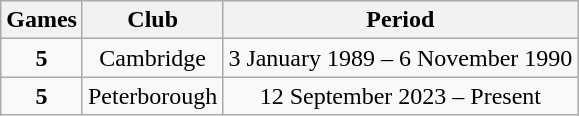<table class="wikitable sortable" style="text-align:center;">
<tr>
<th>Games</th>
<th style="width"30%;">Club</th>
<th>Period</th>
</tr>
<tr>
<td><strong>5</strong></td>
<td>Cambridge</td>
<td>3 January 1989 – 6 November 1990</td>
</tr>
<tr>
<td><strong>5</strong></td>
<td>Peterborough</td>
<td>12 September 2023 – Present</td>
</tr>
</table>
